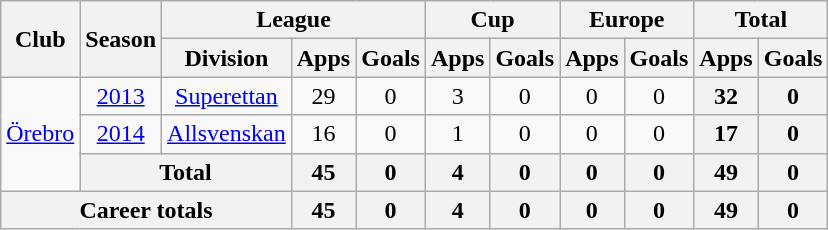<table class="wikitable" style="text-align: center;">
<tr>
<th rowspan="2">Club</th>
<th rowspan="2">Season</th>
<th colspan="3">League</th>
<th colspan="2">Cup</th>
<th colspan="2">Europe</th>
<th colspan="2">Total</th>
</tr>
<tr>
<th>Division</th>
<th>Apps</th>
<th>Goals</th>
<th>Apps</th>
<th>Goals</th>
<th>Apps</th>
<th>Goals</th>
<th>Apps</th>
<th>Goals</th>
</tr>
<tr>
<td rowspan="3" valign="center"><a href='#'>Örebro</a></td>
<td><a href='#'>2013</a></td>
<td><a href='#'>Superettan</a></td>
<td>29</td>
<td>0</td>
<td>3</td>
<td>0</td>
<td>0</td>
<td>0</td>
<th>32</th>
<th>0</th>
</tr>
<tr>
<td><a href='#'>2014</a></td>
<td><a href='#'>Allsvenskan</a></td>
<td>16</td>
<td>0</td>
<td>1</td>
<td>0</td>
<td>0</td>
<td>0</td>
<th>17</th>
<th>0</th>
</tr>
<tr>
<th colspan=2>Total</th>
<th>45</th>
<th>0</th>
<th>4</th>
<th>0</th>
<th>0</th>
<th>0</th>
<th>49</th>
<th>0</th>
</tr>
<tr>
<th colspan=3>Career totals</th>
<th>45</th>
<th>0</th>
<th>4</th>
<th>0</th>
<th>0</th>
<th>0</th>
<th>49</th>
<th>0</th>
</tr>
</table>
